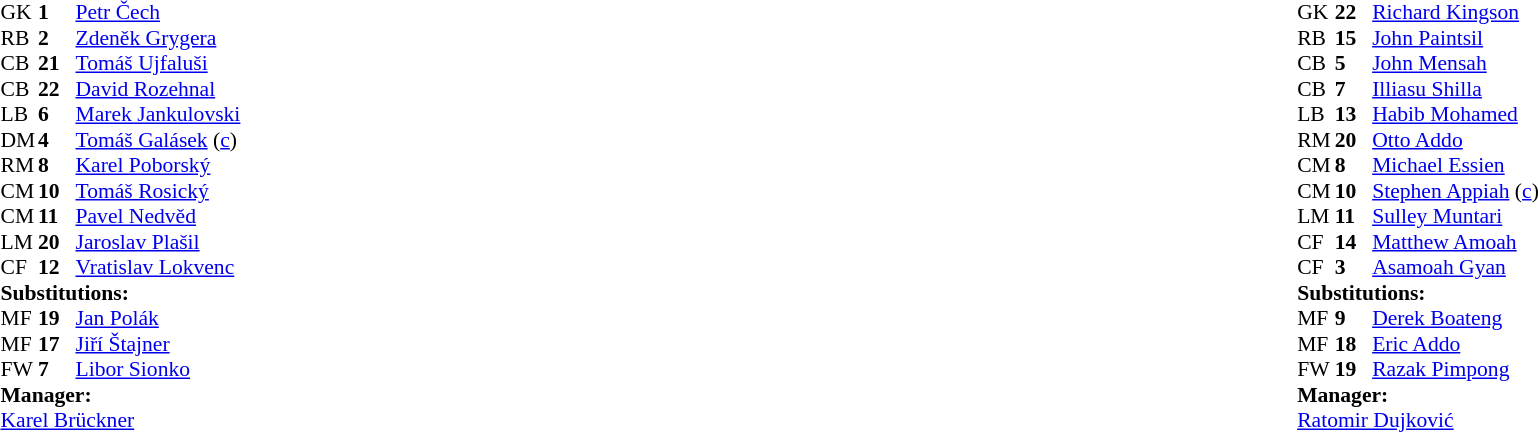<table width="100%">
<tr>
<td valign="top" width="40%"><br><table style="font-size: 90%" cellspacing="0" cellpadding="0">
<tr>
<th width="25"></th>
<th width="25"></th>
</tr>
<tr>
<td>GK</td>
<td><strong>1</strong></td>
<td><a href='#'>Petr Čech</a></td>
</tr>
<tr>
<td>RB</td>
<td><strong>2</strong></td>
<td><a href='#'>Zdeněk Grygera</a></td>
</tr>
<tr>
<td>CB</td>
<td><strong>21</strong></td>
<td><a href='#'>Tomáš Ujfaluši</a></td>
<td></td>
</tr>
<tr>
<td>CB</td>
<td><strong>22</strong></td>
<td><a href='#'>David Rozehnal</a></td>
</tr>
<tr>
<td>LB</td>
<td><strong>6</strong></td>
<td><a href='#'>Marek Jankulovski</a></td>
</tr>
<tr>
<td>DM</td>
<td><strong>4</strong></td>
<td><a href='#'>Tomáš Galásek</a> (<a href='#'>c</a>)</td>
<td></td>
<td></td>
</tr>
<tr>
<td>RM</td>
<td><strong>8</strong></td>
<td><a href='#'>Karel Poborský</a></td>
<td></td>
<td></td>
</tr>
<tr>
<td>CM</td>
<td><strong>10</strong></td>
<td><a href='#'>Tomáš Rosický</a></td>
</tr>
<tr>
<td>CM</td>
<td><strong>11</strong></td>
<td><a href='#'>Pavel Nedvěd</a></td>
</tr>
<tr>
<td>LM</td>
<td><strong>20</strong></td>
<td><a href='#'>Jaroslav Plašil</a></td>
<td></td>
<td></td>
</tr>
<tr>
<td>CF</td>
<td><strong>12</strong></td>
<td><a href='#'>Vratislav Lokvenc</a></td>
<td></td>
</tr>
<tr>
<td colspan=3><strong>Substitutions:</strong></td>
</tr>
<tr>
<td>MF</td>
<td><strong>19</strong></td>
<td><a href='#'>Jan Polák</a></td>
<td></td>
<td></td>
</tr>
<tr>
<td>MF</td>
<td><strong>17</strong></td>
<td><a href='#'>Jiří Štajner</a></td>
<td></td>
<td></td>
</tr>
<tr>
<td>FW</td>
<td><strong>7</strong></td>
<td><a href='#'>Libor Sionko</a></td>
<td></td>
<td></td>
</tr>
<tr>
<td colspan=3><strong>Manager:</strong></td>
</tr>
<tr>
<td colspan="4"><a href='#'>Karel Brückner</a></td>
</tr>
</table>
</td>
<td valign="top"></td>
<td valign="top" width="50%"><br><table style="font-size: 90%" cellspacing="0" cellpadding="0" align=center>
<tr>
<th width="25"></th>
<th width="25"></th>
</tr>
<tr>
<td>GK</td>
<td><strong>22</strong></td>
<td><a href='#'>Richard Kingson</a></td>
</tr>
<tr>
<td>RB</td>
<td><strong>15</strong></td>
<td><a href='#'>John Paintsil</a></td>
</tr>
<tr>
<td>CB</td>
<td><strong>5</strong></td>
<td><a href='#'>John Mensah</a></td>
</tr>
<tr>
<td>CB</td>
<td><strong>7</strong></td>
<td><a href='#'>Illiasu Shilla</a></td>
</tr>
<tr>
<td>LB</td>
<td><strong>13</strong></td>
<td><a href='#'>Habib Mohamed</a></td>
<td></td>
</tr>
<tr>
<td>RM</td>
<td><strong>20</strong></td>
<td><a href='#'>Otto Addo</a></td>
<td></td>
<td></td>
</tr>
<tr>
<td>CM</td>
<td><strong>8</strong></td>
<td><a href='#'>Michael Essien</a></td>
<td></td>
</tr>
<tr>
<td>CM</td>
<td><strong>10</strong></td>
<td><a href='#'>Stephen Appiah</a> (<a href='#'>c</a>)</td>
</tr>
<tr>
<td>LM</td>
<td><strong>11</strong></td>
<td><a href='#'>Sulley Muntari</a></td>
<td></td>
</tr>
<tr>
<td>CF</td>
<td><strong>14</strong></td>
<td><a href='#'>Matthew Amoah</a></td>
<td></td>
<td></td>
</tr>
<tr>
<td>CF</td>
<td><strong>3</strong></td>
<td><a href='#'>Asamoah Gyan</a></td>
<td></td>
<td></td>
</tr>
<tr>
<td colspan=3><strong>Substitutions:</strong></td>
</tr>
<tr>
<td>MF</td>
<td><strong>9</strong></td>
<td><a href='#'>Derek Boateng</a></td>
<td></td>
<td></td>
</tr>
<tr>
<td>MF</td>
<td><strong>18</strong></td>
<td><a href='#'>Eric Addo</a></td>
<td></td>
<td></td>
</tr>
<tr>
<td>FW</td>
<td><strong>19</strong></td>
<td><a href='#'>Razak Pimpong</a></td>
<td></td>
<td></td>
</tr>
<tr>
<td colspan=3><strong>Manager:</strong></td>
</tr>
<tr>
<td colspan="4"> <a href='#'>Ratomir Dujković</a></td>
</tr>
</table>
</td>
</tr>
</table>
